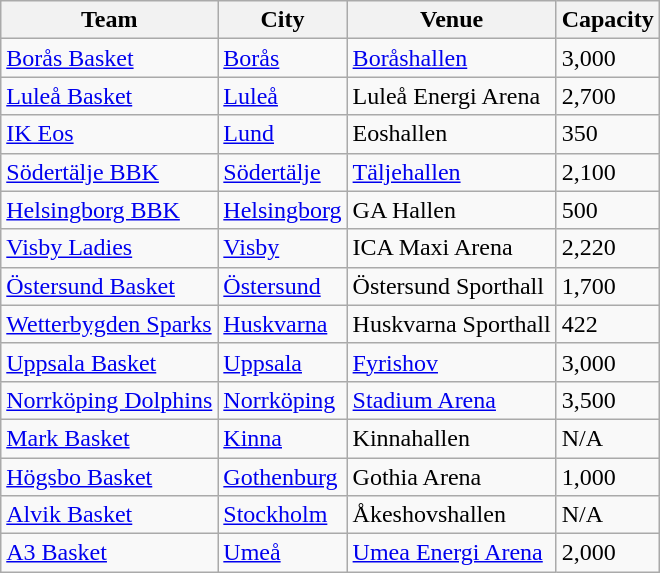<table class="wikitable sortable">
<tr>
<th>Team</th>
<th>City</th>
<th>Venue</th>
<th>Capacity</th>
</tr>
<tr>
<td><a href='#'>Borås Basket</a></td>
<td><a href='#'>Borås</a></td>
<td><a href='#'>Boråshallen</a></td>
<td>3,000</td>
</tr>
<tr>
<td><a href='#'>Luleå Basket</a></td>
<td><a href='#'>Luleå</a></td>
<td>Luleå Energi Arena</td>
<td>2,700</td>
</tr>
<tr>
<td><a href='#'>IK Eos</a></td>
<td><a href='#'>Lund</a></td>
<td>Eoshallen</td>
<td>350</td>
</tr>
<tr>
<td><a href='#'>Södertälje BBK</a></td>
<td><a href='#'>Södertälje</a></td>
<td><a href='#'>Täljehallen</a></td>
<td>2,100</td>
</tr>
<tr>
<td><a href='#'>Helsingborg BBK</a></td>
<td><a href='#'>Helsingborg</a></td>
<td>GA Hallen</td>
<td>500</td>
</tr>
<tr>
<td><a href='#'>Visby Ladies</a></td>
<td><a href='#'>Visby</a></td>
<td>ICA Maxi Arena</td>
<td>2,220</td>
</tr>
<tr>
<td><a href='#'>Östersund Basket</a></td>
<td><a href='#'>Östersund</a></td>
<td>Östersund Sporthall</td>
<td>1,700</td>
</tr>
<tr>
<td><a href='#'>Wetterbygden Sparks</a></td>
<td><a href='#'>Huskvarna</a></td>
<td>Huskvarna Sporthall</td>
<td>422</td>
</tr>
<tr>
<td><a href='#'>Uppsala Basket</a></td>
<td><a href='#'>Uppsala</a></td>
<td><a href='#'>Fyrishov</a></td>
<td>3,000</td>
</tr>
<tr>
<td><a href='#'>Norrköping Dolphins</a></td>
<td><a href='#'>Norrköping</a></td>
<td><a href='#'>Stadium Arena</a></td>
<td>3,500</td>
</tr>
<tr>
<td><a href='#'>Mark Basket</a></td>
<td><a href='#'>Kinna</a></td>
<td>Kinnahallen</td>
<td>N/A</td>
</tr>
<tr>
<td><a href='#'>Högsbo Basket</a></td>
<td><a href='#'>Gothenburg</a></td>
<td>Gothia Arena</td>
<td>1,000</td>
</tr>
<tr>
<td><a href='#'>Alvik Basket</a></td>
<td><a href='#'>Stockholm</a></td>
<td>Åkeshovshallen</td>
<td>N/A</td>
</tr>
<tr>
<td><a href='#'>A3 Basket</a></td>
<td><a href='#'>Umeå</a></td>
<td><a href='#'>Umea Energi Arena</a></td>
<td>2,000</td>
</tr>
</table>
